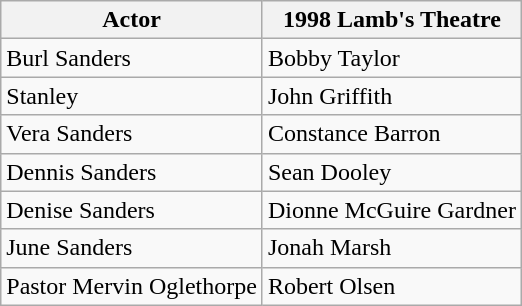<table class="wikitable">
<tr>
<th>Actor</th>
<th>1998 Lamb's Theatre</th>
</tr>
<tr>
<td>Burl Sanders</td>
<td>Bobby Taylor</td>
</tr>
<tr>
<td>Stanley</td>
<td>John Griffith</td>
</tr>
<tr>
<td>Vera Sanders</td>
<td>Constance Barron</td>
</tr>
<tr>
<td>Dennis Sanders</td>
<td>Sean Dooley</td>
</tr>
<tr>
<td>Denise Sanders</td>
<td>Dionne McGuire Gardner</td>
</tr>
<tr>
<td>June Sanders</td>
<td>Jonah Marsh</td>
</tr>
<tr>
<td>Pastor Mervin Oglethorpe</td>
<td>Robert Olsen</td>
</tr>
</table>
